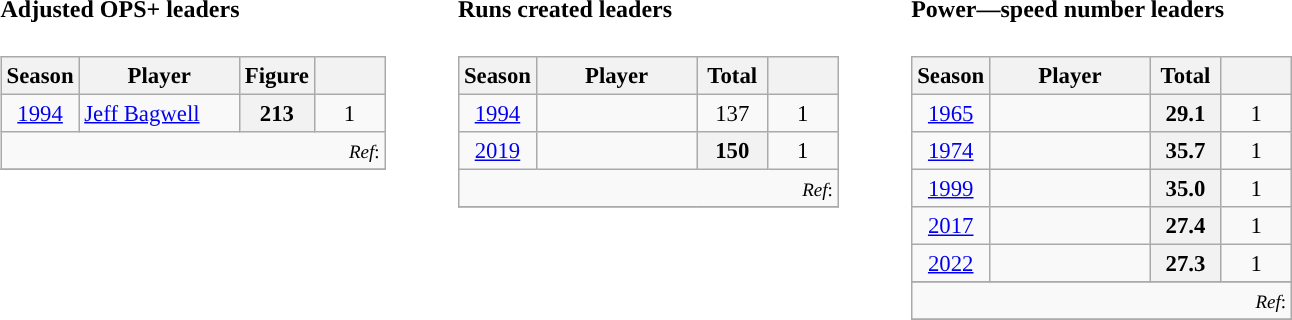<table>
<tr>
<td valign="top"><br><h4>Adjusted OPS+ leaders</h4><table class="wikitable sortable"" style="font-size: 95%; text-align:left;">
<tr>
<th width="30">Season</th>
<th width="100">Player</th>
<th width="40">Figure</th>
<th width="40"></th>
</tr>
<tr>
<td style="text-align:center"><a href='#'>1994</a></td>
<td><a href='#'>Jeff Bagwell</a></td>
<th>213</th>
<td style="text-align:center">1</td>
</tr>
<tr class="sortbottom">
<td colspan="4"; align=right><small><em>Ref</em>:</small></td>
</tr>
<tr>
</tr>
</table>
</td>
<td width="25"> </td>
<td valign="top"><br><h4>Runs created leaders</h4><table class="wikitable sortable"" style="font-size: 95%; text-align:left;">
<tr>
<th width="30">Season</th>
<th width="100">Player</th>
<th width="40">Total</th>
<th width="40"></th>
</tr>
<tr>
<td style="text-align:center"><a href='#'>1994</a></td>
<td align=left></td>
<td style="text-align:center">137</td>
<td style="text-align:center">1</td>
</tr>
<tr>
<td style="text-align:center"><a href='#'>2019</a></td>
<td align=left></td>
<th>150</th>
<td style="text-align:center">1</td>
</tr>
<tr class="sortbottom">
<td colspan="4"; align=right><small><em>Ref</em>:</small></td>
</tr>
<tr>
</tr>
</table>
</td>
<td width="25"> </td>
<td valign="top"><br><h4>Power—speed number leaders</h4><table class="wikitable sortable"" style="font-size: 95%; text-align:left;">
<tr>
<th width="30">Season</th>
<th width="100">Player</th>
<th width="40">Total</th>
<th width="40"></th>
</tr>
<tr>
<td style="text-align:center"><a href='#'>1965</a></td>
<td align=left></td>
<th>29.1</th>
<td style="text-align:center">1</td>
</tr>
<tr>
<td style="text-align:center"><a href='#'>1974</a></td>
<td align=left></td>
<th>35.7</th>
<td style="text-align:center">1</td>
</tr>
<tr>
<td style="text-align:center"><a href='#'>1999</a></td>
<td align=left></td>
<th>35.0</th>
<td style="text-align:center">1</td>
</tr>
<tr>
<td style="text-align:center"><a href='#'>2017</a></td>
<td align=left></td>
<th>27.4</th>
<td style="text-align:center">1</td>
</tr>
<tr>
<td style="text-align:center"><a href='#'>2022</a></td>
<td align=left></td>
<th>27.3</th>
<td style="text-align:center">1</td>
</tr>
<tr>
</tr>
<tr class="sortbottom">
<td style="text-align:right"; colspan="4"><small><em>Ref</em>:</small></td>
</tr>
<tr>
</tr>
</table>
</td>
</tr>
</table>
